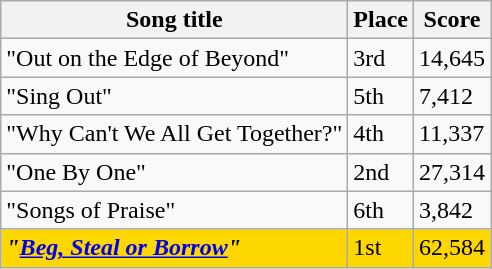<table class="sortable wikitable">
<tr>
<th>Song title</th>
<th>Place</th>
<th>Score</th>
</tr>
<tr>
<td>"Out on the Edge of Beyond"</td>
<td>3rd</td>
<td>14,645</td>
</tr>
<tr>
<td>"Sing Out"</td>
<td>5th</td>
<td>7,412</td>
</tr>
<tr>
<td>"Why Can't We All Get Together?"</td>
<td>4th</td>
<td>11,337</td>
</tr>
<tr>
<td>"One By One"</td>
<td>2nd</td>
<td>27,314</td>
</tr>
<tr>
<td>"Songs of Praise"</td>
<td>6th</td>
<td>3,842</td>
</tr>
<tr style="background:gold;">
<td><strong><em>"<a href='#'>Beg, Steal or Borrow</a>"</em></strong></td>
<td>1st</td>
<td>62,584</td>
</tr>
</table>
